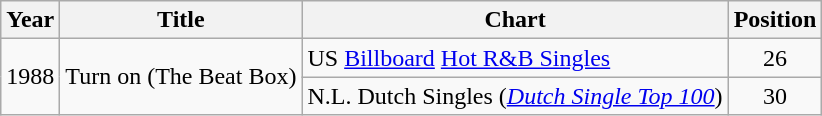<table class="wikitable">
<tr>
<th>Year</th>
<th>Title</th>
<th>Chart</th>
<th>Position</th>
</tr>
<tr>
<td rowspan="2">1988</td>
<td rowspan="2">Turn on (The Beat Box)</td>
<td>US <a href='#'>Billboard</a> <a href='#'>Hot R&B Singles</a></td>
<td align="center">26</td>
</tr>
<tr>
<td>N.L. Dutch Singles (<em><a href='#'>Dutch Single Top 100</a></em>)</td>
<td align="center">30</td>
</tr>
</table>
